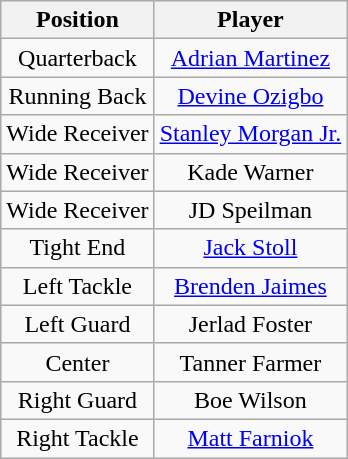<table class="wikitable" style="text-align: center;">
<tr>
<th>Position</th>
<th>Player</th>
</tr>
<tr>
<td>Quarterback</td>
<td><a href='#'>Adrian Martinez</a></td>
</tr>
<tr>
<td>Running Back</td>
<td><a href='#'>Devine Ozigbo</a></td>
</tr>
<tr>
<td>Wide Receiver</td>
<td><a href='#'>Stanley Morgan Jr.</a></td>
</tr>
<tr>
<td>Wide Receiver</td>
<td>Kade Warner</td>
</tr>
<tr>
<td>Wide Receiver</td>
<td>JD Speilman</td>
</tr>
<tr>
<td>Tight End</td>
<td><a href='#'>Jack Stoll</a></td>
</tr>
<tr>
<td>Left Tackle</td>
<td><a href='#'>Brenden Jaimes</a></td>
</tr>
<tr>
<td>Left Guard</td>
<td>Jerlad Foster</td>
</tr>
<tr>
<td>Center</td>
<td>Tanner Farmer</td>
</tr>
<tr>
<td>Right Guard</td>
<td>Boe Wilson</td>
</tr>
<tr>
<td>Right Tackle</td>
<td><a href='#'>Matt Farniok</a></td>
</tr>
</table>
